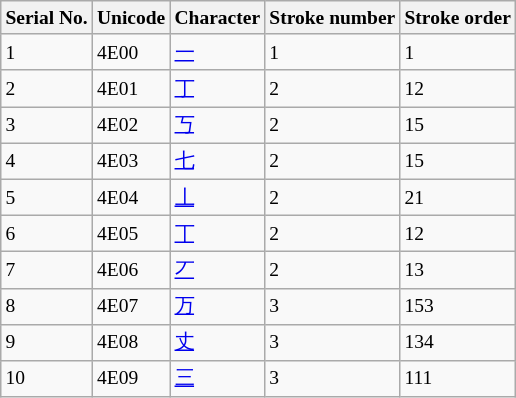<table class="wikitable nounderlines" style="font-size:small;text-align:left">
<tr>
<th>Serial No.</th>
<th>Unicode</th>
<th>Character</th>
<th>Stroke number</th>
<th>Stroke order</th>
</tr>
<tr lang="zh-Hani">
<td>1</td>
<td>4E00</td>
<td><a href='#'>一</a></td>
<td>1</td>
<td>1</td>
</tr>
<tr>
<td>2</td>
<td>4E01</td>
<td><a href='#'>丁</a></td>
<td>2</td>
<td>12</td>
</tr>
<tr>
<td>3</td>
<td>4E02</td>
<td><a href='#'>丂</a></td>
<td>2</td>
<td>15</td>
</tr>
<tr>
<td>4</td>
<td>4E03</td>
<td><a href='#'>七</a></td>
<td>2</td>
<td>15</td>
</tr>
<tr>
<td>5</td>
<td>4E04</td>
<td><a href='#'>丄</a></td>
<td>2</td>
<td>21</td>
</tr>
<tr>
<td>6</td>
<td>4E05</td>
<td><a href='#'>丅</a></td>
<td>2</td>
<td>12</td>
</tr>
<tr>
<td>7</td>
<td>4E06</td>
<td><a href='#'>丆</a></td>
<td>2</td>
<td>13</td>
</tr>
<tr>
<td>8</td>
<td>4E07</td>
<td><a href='#'>万</a></td>
<td>3</td>
<td>153</td>
</tr>
<tr>
<td>9</td>
<td>4E08</td>
<td><a href='#'>丈</a></td>
<td>3</td>
<td>134</td>
</tr>
<tr>
<td>10</td>
<td>4E09</td>
<td><a href='#'>三</a></td>
<td>3</td>
<td>111</td>
</tr>
</table>
